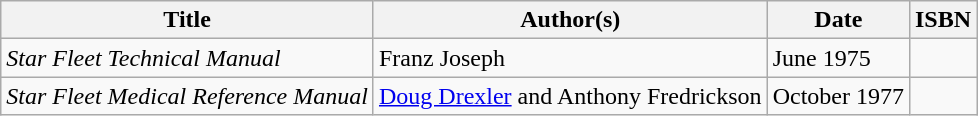<table class="wikitable">
<tr>
<th>Title</th>
<th>Author(s)</th>
<th>Date</th>
<th>ISBN</th>
</tr>
<tr>
<td><em>Star Fleet Technical Manual</em></td>
<td>Franz Joseph</td>
<td>June 1975</td>
<td></td>
</tr>
<tr>
<td><em>Star Fleet Medical Reference Manual</em></td>
<td><a href='#'>Doug Drexler</a> and Anthony Fredrickson</td>
<td>October 1977</td>
<td></td>
</tr>
</table>
